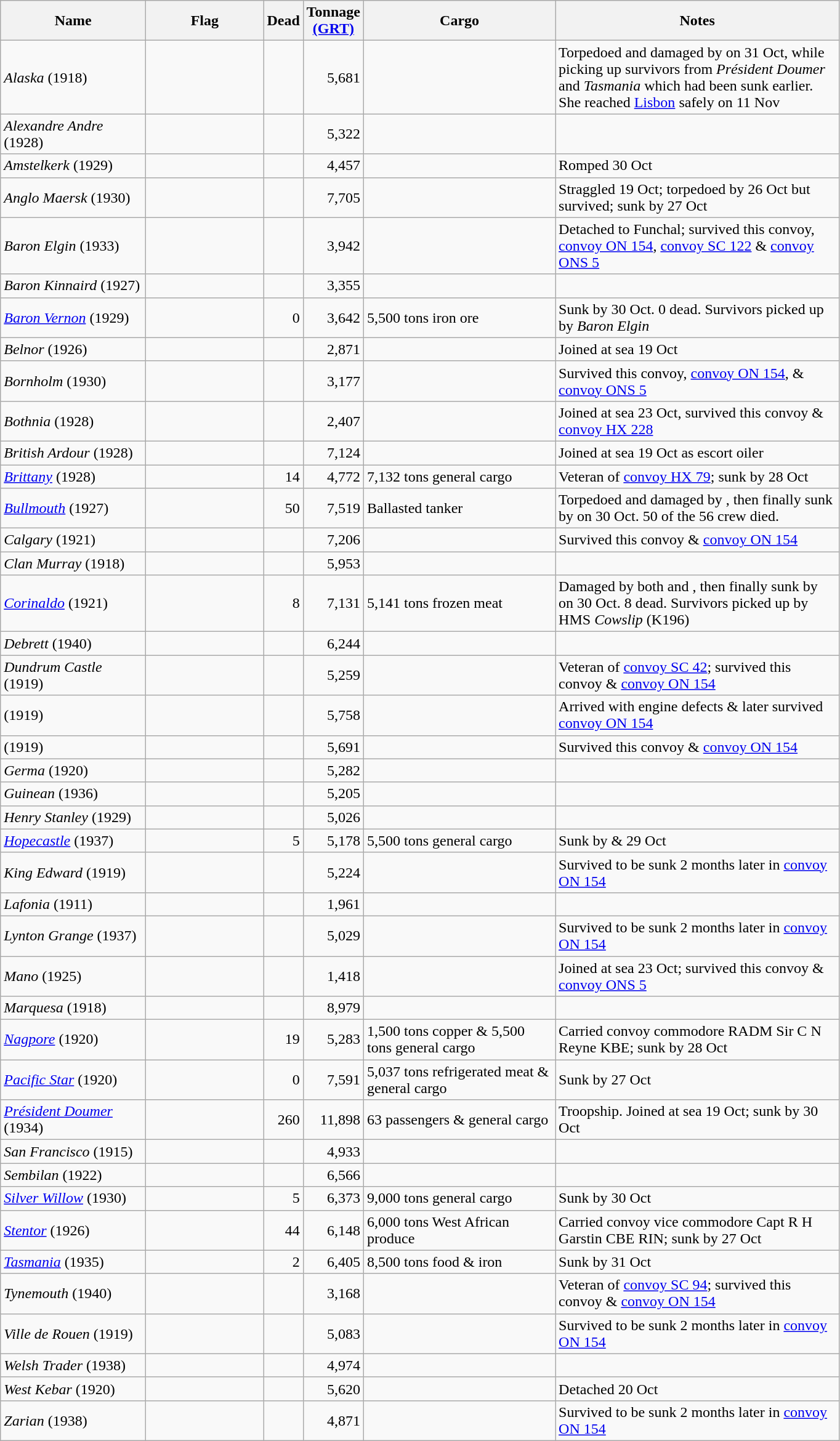<table class="wikitable sortable">
<tr>
<th scope="col" width="150px">Name</th>
<th scope="col" width="120px">Flag</th>
<th scope="col" width="20px">Dead</th>
<th scope="col" width="30px">Tonnage <a href='#'>(GRT)</a></th>
<th scope="col" width="200px">Cargo</th>
<th scope="col" width="300px">Notes</th>
</tr>
<tr>
<td align="left"><em>Alaska</em> (1918)</td>
<td align="left"></td>
<td></td>
<td align="right">5,681</td>
<td></td>
<td align="left">Torpedoed and damaged by  on 31 Oct, while picking up survivors from <em>Président Doumer</em> and <em>Tasmania</em> which had been sunk earlier. She reached <a href='#'>Lisbon</a> safely on 11 Nov</td>
</tr>
<tr>
<td align="left"><em>Alexandre Andre</em> (1928)</td>
<td align="left"></td>
<td></td>
<td align="right">5,322</td>
<td></td>
<td></td>
</tr>
<tr>
<td align="left"><em>Amstelkerk</em> (1929)</td>
<td align="left"></td>
<td></td>
<td align="right">4,457</td>
<td></td>
<td align="left">Romped 30 Oct</td>
</tr>
<tr>
<td align="left"><em>Anglo Maersk</em> (1930)</td>
<td align="left"></td>
<td></td>
<td align="right">7,705</td>
<td></td>
<td align="left">Straggled 19 Oct; torpedoed by  26 Oct but survived; sunk by  27 Oct</td>
</tr>
<tr>
<td align="left"><em>Baron Elgin</em> (1933)</td>
<td align="left"></td>
<td></td>
<td align="right">3,942</td>
<td></td>
<td align="left">Detached to Funchal; survived this convoy, <a href='#'>convoy ON 154</a>, <a href='#'>convoy SC 122</a> & <a href='#'>convoy ONS 5</a></td>
</tr>
<tr>
<td align="left"><em>Baron Kinnaird</em> (1927)</td>
<td align="left"></td>
<td></td>
<td align="right">3,355</td>
<td></td>
<td></td>
</tr>
<tr>
<td align="left"><em><a href='#'>Baron Vernon</a></em> (1929)</td>
<td align="left"></td>
<td align="right">0</td>
<td align="right">3,642</td>
<td align="left">5,500 tons iron ore</td>
<td align="left">Sunk by  30 Oct. 0 dead. Survivors picked up by <em>Baron Elgin</em></td>
</tr>
<tr>
<td align="left"><em>Belnor</em> (1926)</td>
<td align="left"></td>
<td></td>
<td align="right">2,871</td>
<td></td>
<td align="left">Joined at sea 19 Oct</td>
</tr>
<tr>
<td align="left"><em>Bornholm</em> (1930)</td>
<td align="left"></td>
<td></td>
<td align="right">3,177</td>
<td></td>
<td align="left">Survived this convoy, <a href='#'>convoy ON 154</a>, & <a href='#'>convoy ONS 5</a></td>
</tr>
<tr>
<td align="left"><em>Bothnia</em> (1928)</td>
<td align="left"></td>
<td></td>
<td align="right">2,407</td>
<td></td>
<td align="left">Joined at sea 23 Oct, survived this convoy & <a href='#'>convoy HX 228</a></td>
</tr>
<tr>
<td align="left"><em>British Ardour</em> (1928)</td>
<td align="left"></td>
<td></td>
<td align="right">7,124</td>
<td></td>
<td align="left">Joined at sea 19 Oct as escort oiler</td>
</tr>
<tr>
<td align="left"><em><a href='#'>Brittany</a></em> (1928)</td>
<td align="left"></td>
<td align="right">14</td>
<td align="right">4,772</td>
<td align="left">7,132 tons general cargo</td>
<td align="left">Veteran of <a href='#'>convoy HX 79</a>; sunk by  28 Oct</td>
</tr>
<tr>
<td align="left"><em><a href='#'>Bullmouth</a></em> (1927)</td>
<td align="left"></td>
<td align="right">50</td>
<td align="right">7,519</td>
<td align="left">Ballasted tanker</td>
<td align="left">Torpedoed and damaged by , then finally sunk by  on 30 Oct. 50 of the 56 crew died.</td>
</tr>
<tr>
<td align="left"><em>Calgary</em> (1921)</td>
<td align="left"></td>
<td></td>
<td align="right">7,206</td>
<td></td>
<td align="left">Survived this convoy & <a href='#'>convoy ON 154</a></td>
</tr>
<tr>
<td align="left"><em>Clan Murray</em> (1918)</td>
<td align="left"></td>
<td></td>
<td align="right">5,953</td>
<td></td>
<td></td>
</tr>
<tr>
<td align="left"><em><a href='#'>Corinaldo</a></em> (1921)</td>
<td align="left"></td>
<td align="right">8</td>
<td align="right">7,131</td>
<td align="left">5,141 tons frozen meat</td>
<td align="left">Damaged by both  and , then finally sunk by  on 30 Oct. 8 dead. Survivors picked up by HMS <em>Cowslip</em> (K196)</td>
</tr>
<tr>
<td align="left"><em>Debrett</em> (1940)</td>
<td align="left"></td>
<td></td>
<td align="right">6,244</td>
<td></td>
<td></td>
</tr>
<tr>
<td align="left"><em>Dundrum Castle</em> (1919)</td>
<td align="left"></td>
<td></td>
<td align="right">5,259</td>
<td></td>
<td align="left">Veteran of <a href='#'>convoy SC 42</a>; survived this convoy & <a href='#'>convoy ON 154</a></td>
</tr>
<tr>
<td align="left"> (1919)</td>
<td align="left"></td>
<td></td>
<td align="right">5,758</td>
<td></td>
<td align="left">Arrived with engine defects & later survived <a href='#'>convoy ON 154</a></td>
</tr>
<tr>
<td align="left"> (1919)</td>
<td align="left"></td>
<td></td>
<td align="right">5,691</td>
<td></td>
<td align="left">Survived this convoy & <a href='#'>convoy ON 154</a></td>
</tr>
<tr>
<td align="left"><em>Germa</em> (1920)</td>
<td align="left"></td>
<td></td>
<td align="right">5,282</td>
<td></td>
<td></td>
</tr>
<tr>
<td align="left"><em>Guinean</em> (1936)</td>
<td align="left"></td>
<td></td>
<td align="right">5,205</td>
<td></td>
<td></td>
</tr>
<tr>
<td align="left"><em>Henry Stanley</em> (1929)</td>
<td align="left"></td>
<td></td>
<td align="right">5,026</td>
<td></td>
<td></td>
</tr>
<tr>
<td align="left"><em><a href='#'>Hopecastle</a></em> (1937)</td>
<td align="left"></td>
<td align="right">5</td>
<td align="right">5,178</td>
<td align="left">5,500 tons general cargo</td>
<td align="left">Sunk by  &  29 Oct</td>
</tr>
<tr>
<td align="left"><em>King Edward</em> (1919)</td>
<td align="left"></td>
<td></td>
<td align="right">5,224</td>
<td></td>
<td align="left">Survived to be sunk 2 months later in <a href='#'>convoy ON 154</a></td>
</tr>
<tr>
<td align="left"><em>Lafonia</em> (1911)</td>
<td align="left"></td>
<td></td>
<td align="right">1,961</td>
<td></td>
<td></td>
</tr>
<tr>
<td align="left"><em>Lynton Grange</em> (1937)</td>
<td align="left"></td>
<td></td>
<td align="right">5,029</td>
<td></td>
<td align="left">Survived to be sunk 2 months later in <a href='#'>convoy ON 154</a></td>
</tr>
<tr>
<td align="left"><em>Mano</em> (1925)</td>
<td align="left"></td>
<td></td>
<td align="right">1,418</td>
<td></td>
<td align="left">Joined at sea 23 Oct; survived this convoy & <a href='#'>convoy ONS 5</a></td>
</tr>
<tr>
<td align="left"><em>Marquesa</em> (1918)</td>
<td align="left"></td>
<td></td>
<td align="right">8,979</td>
<td></td>
<td></td>
</tr>
<tr>
<td align="left"><em><a href='#'>Nagpore</a></em> (1920)</td>
<td align="left"></td>
<td align="right">19</td>
<td align="right">5,283</td>
<td align="left">1,500 tons copper & 5,500 tons general cargo</td>
<td align="left">Carried convoy commodore RADM Sir C N Reyne KBE; sunk by  28 Oct</td>
</tr>
<tr>
<td align="left"><em><a href='#'>Pacific Star</a></em> (1920)</td>
<td align="left"></td>
<td align="right">0</td>
<td align="right">7,591</td>
<td align="left">5,037 tons refrigerated meat & general cargo</td>
<td align="left">Sunk by  27 Oct</td>
</tr>
<tr>
<td align="left"><em><a href='#'>Président Doumer</a></em> (1934)</td>
<td align="left"></td>
<td align="right">260</td>
<td align="right">11,898</td>
<td align="left">63 passengers & general cargo</td>
<td align="left">Troopship. Joined at sea 19 Oct; sunk by  30 Oct</td>
</tr>
<tr>
<td align="left"><em>San Francisco</em> (1915)</td>
<td align="left"></td>
<td></td>
<td align="right">4,933</td>
<td></td>
<td></td>
</tr>
<tr>
<td align="left"><em>Sembilan</em> (1922)</td>
<td align="left"></td>
<td></td>
<td align="right">6,566</td>
<td></td>
<td></td>
</tr>
<tr>
<td align="left"><em><a href='#'>Silver Willow</a></em> (1930)</td>
<td align="left"></td>
<td align="right">5</td>
<td align="right">6,373</td>
<td align="left">9,000 tons general cargo</td>
<td align="left">Sunk by  30 Oct</td>
</tr>
<tr>
<td align="left"><em><a href='#'>Stentor</a></em> (1926)</td>
<td align="left"></td>
<td align="right">44</td>
<td align="right">6,148</td>
<td align="left">6,000 tons West African produce</td>
<td align="left">Carried convoy vice commodore Capt R H Garstin CBE RIN; sunk by  27 Oct</td>
</tr>
<tr>
<td align="left"><em><a href='#'>Tasmania</a></em> (1935)</td>
<td align="left"></td>
<td align="right">2</td>
<td align="right">6,405</td>
<td align="left">8,500 tons food & iron</td>
<td align="left">Sunk by  31 Oct</td>
</tr>
<tr>
<td align="left"><em>Tynemouth</em> (1940)</td>
<td align="left"></td>
<td></td>
<td align="right">3,168</td>
<td></td>
<td align="left">Veteran of <a href='#'>convoy SC 94</a>; survived this convoy & <a href='#'>convoy ON 154</a></td>
</tr>
<tr>
<td align="left"><em>Ville de Rouen</em> (1919)</td>
<td align="left"></td>
<td></td>
<td align="right">5,083</td>
<td></td>
<td align="left">Survived to be sunk 2 months later in <a href='#'>convoy ON 154</a></td>
</tr>
<tr>
<td align="left"><em>Welsh Trader</em> (1938)</td>
<td align="left"></td>
<td></td>
<td align="right">4,974</td>
<td></td>
<td></td>
</tr>
<tr>
<td align="left"><em>West Kebar</em> (1920)</td>
<td align="left"></td>
<td></td>
<td align="right">5,620</td>
<td></td>
<td align="left">Detached 20 Oct</td>
</tr>
<tr>
<td align="left"><em>Zarian</em> (1938)</td>
<td align="left"></td>
<td></td>
<td align="right">4,871</td>
<td></td>
<td align="left">Survived to be sunk 2 months later in <a href='#'>convoy ON 154</a></td>
</tr>
</table>
